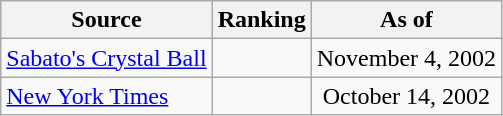<table class="wikitable" style="text-align:center">
<tr>
<th>Source</th>
<th>Ranking</th>
<th>As of</th>
</tr>
<tr>
<td align=left><a href='#'>Sabato's Crystal Ball</a></td>
<td></td>
<td>November 4, 2002</td>
</tr>
<tr>
<td align=left><a href='#'>New York Times</a></td>
<td></td>
<td>October 14, 2002</td>
</tr>
</table>
